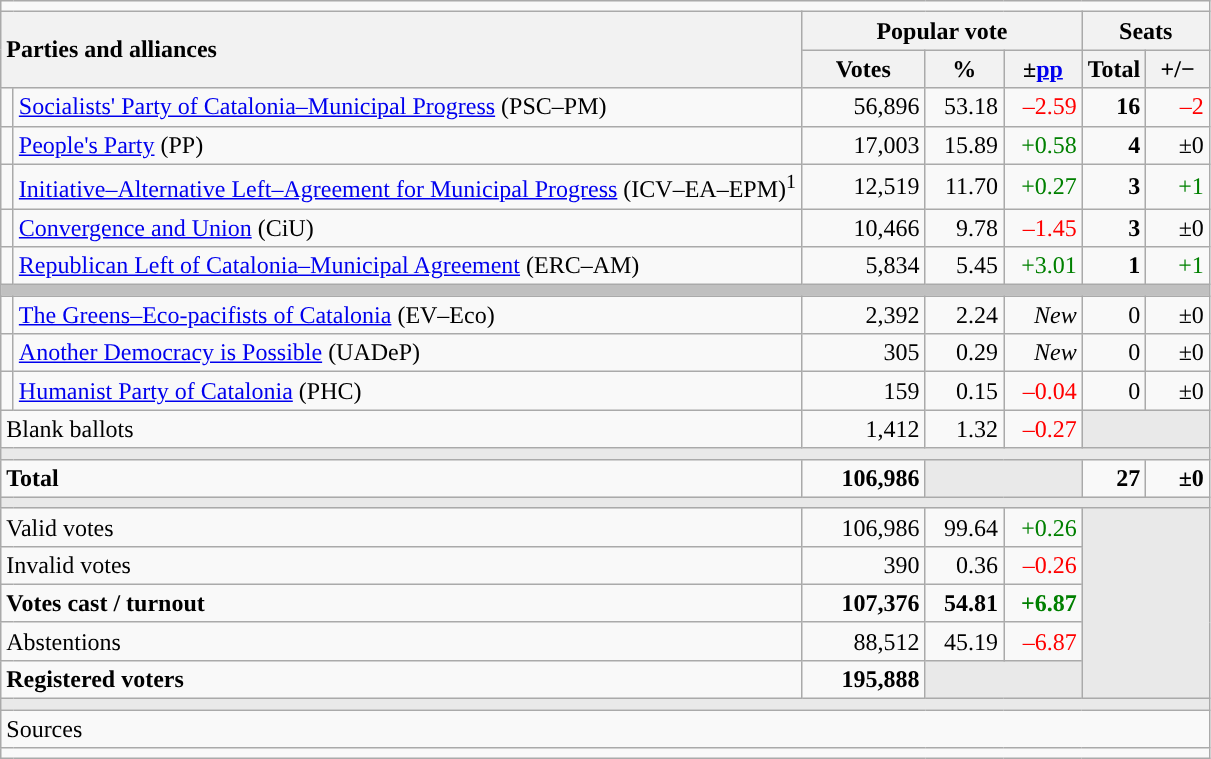<table class="wikitable" style="text-align:right;">
<tr>
<td colspan="7"></td>
</tr>
<tr>
<th style="text-align:left;" rowspan="2" colspan="2" width="525">Parties and alliances</th>
<th colspan="3">Popular vote</th>
<th colspan="2">Seats</th>
</tr>
<tr>
<th width="75">Votes</th>
<th width="45">%</th>
<th width="45">±<a href='#'>pp</a></th>
<th width="35">Total</th>
<th width="35">+/−</th>
</tr>
<tr>
<td width="1" style="color:inherit;background:"></td>
<td align="left"><a href='#'>Socialists' Party of Catalonia–Municipal Progress</a> (PSC–PM)</td>
<td>56,896</td>
<td>53.18</td>
<td style="color:red;">–2.59</td>
<td><strong>16</strong></td>
<td style="color:red;">–2</td>
</tr>
<tr>
<td style="color:inherit;background:"></td>
<td align="left"><a href='#'>People's Party</a> (PP)</td>
<td>17,003</td>
<td>15.89</td>
<td style="color:green;">+0.58</td>
<td><strong>4</strong></td>
<td>±0</td>
</tr>
<tr>
<td style="color:inherit;background:"></td>
<td align="left"><a href='#'>Initiative–Alternative Left–Agreement for Municipal Progress</a> (ICV–EA–EPM)<sup>1</sup></td>
<td>12,519</td>
<td>11.70</td>
<td style="color:green;">+0.27</td>
<td><strong>3</strong></td>
<td style="color:green;">+1</td>
</tr>
<tr>
<td style="color:inherit;background:"></td>
<td align="left"><a href='#'>Convergence and Union</a> (CiU)</td>
<td>10,466</td>
<td>9.78</td>
<td style="color:red;">–1.45</td>
<td><strong>3</strong></td>
<td>±0</td>
</tr>
<tr>
<td style="color:inherit;background:"></td>
<td align="left"><a href='#'>Republican Left of Catalonia–Municipal Agreement</a> (ERC–AM)</td>
<td>5,834</td>
<td>5.45</td>
<td style="color:green;">+3.01</td>
<td><strong>1</strong></td>
<td style="color:green;">+1</td>
</tr>
<tr>
<td colspan="7" style="color:inherit;background:#C0C0C0"></td>
</tr>
<tr>
<td style="color:inherit;background:"></td>
<td align="left"><a href='#'>The Greens–Eco-pacifists of Catalonia</a> (EV–Eco)</td>
<td>2,392</td>
<td>2.24</td>
<td><em>New</em></td>
<td>0</td>
<td>±0</td>
</tr>
<tr>
<td style="color:inherit;background:"></td>
<td align="left"><a href='#'>Another Democracy is Possible</a> (UADeP)</td>
<td>305</td>
<td>0.29</td>
<td><em>New</em></td>
<td>0</td>
<td>±0</td>
</tr>
<tr>
<td style="color:inherit;background:"></td>
<td align="left"><a href='#'>Humanist Party of Catalonia</a> (PHC)</td>
<td>159</td>
<td>0.15</td>
<td style="color:red;">–0.04</td>
<td>0</td>
<td>±0</td>
</tr>
<tr>
<td align="left" colspan="2">Blank ballots</td>
<td>1,412</td>
<td>1.32</td>
<td style="color:red;">–0.27</td>
<td style="color:inherit;background:#E9E9E9" colspan="2"></td>
</tr>
<tr>
<td colspan="7" style="color:inherit;background:#E9E9E9"></td>
</tr>
<tr style="font-weight:bold;">
<td align="left" colspan="2">Total</td>
<td>106,986</td>
<td bgcolor="#E9E9E9" colspan="2"></td>
<td>27</td>
<td>±0</td>
</tr>
<tr>
<td colspan="7" style="color:inherit;background:#E9E9E9"></td>
</tr>
<tr>
<td align="left" colspan="2">Valid votes</td>
<td>106,986</td>
<td>99.64</td>
<td style="color:green;">+0.26</td>
<td bgcolor="#E9E9E9" colspan="2" rowspan="5"></td>
</tr>
<tr>
<td align="left" colspan="2">Invalid votes</td>
<td>390</td>
<td>0.36</td>
<td style="color:red;">–0.26</td>
</tr>
<tr style="font-weight:bold;">
<td align="left" colspan="2">Votes cast / turnout</td>
<td>107,376</td>
<td>54.81</td>
<td style="color:green;">+6.87</td>
</tr>
<tr>
<td align="left" colspan="2">Abstentions</td>
<td>88,512</td>
<td>45.19</td>
<td style="color:red;">–6.87</td>
</tr>
<tr style="font-weight:bold;">
<td align="left" colspan="2">Registered voters</td>
<td>195,888</td>
<td bgcolor="#E9E9E9" colspan="2"></td>
</tr>
<tr>
<td colspan="7" style="color:inherit;background:#E9E9E9"></td>
</tr>
<tr>
<td align="left" colspan="7">Sources</td>
</tr>
<tr>
<td colspan="7" style="text-align:left; max-width:790px;"></td>
</tr>
</table>
